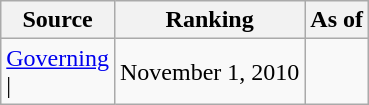<table class="wikitable" style="text-align:center">
<tr>
<th>Source</th>
<th>Ranking</th>
<th>As of</th>
</tr>
<tr>
<td align=left><a href='#'>Governing</a><br>| </td>
<td>November 1, 2010</td>
</tr>
</table>
